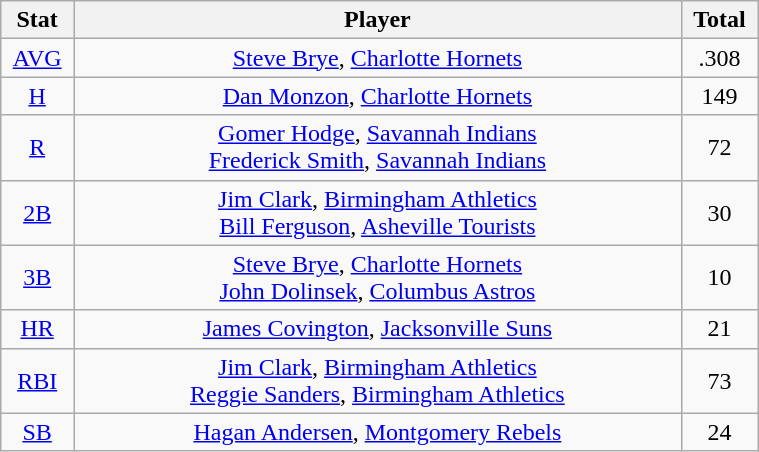<table class="wikitable" width="40%" style="text-align:center;">
<tr>
<th width="5%">Stat</th>
<th width="60%">Player</th>
<th width="5%">Total</th>
</tr>
<tr>
<td><a href='#'>AVG</a></td>
<td><a href='#'>Steve Brye</a>, <a href='#'>Charlotte Hornets</a></td>
<td>.308</td>
</tr>
<tr>
<td><a href='#'>H</a></td>
<td><a href='#'>Dan Monzon</a>, <a href='#'>Charlotte Hornets</a></td>
<td>149</td>
</tr>
<tr>
<td><a href='#'>R</a></td>
<td><a href='#'>Gomer Hodge</a>, <a href='#'>Savannah Indians</a> <br> <a href='#'>Frederick Smith</a>, <a href='#'>Savannah Indians</a></td>
<td>72</td>
</tr>
<tr>
<td><a href='#'>2B</a></td>
<td><a href='#'>Jim Clark</a>, <a href='#'>Birmingham Athletics</a> <br> <a href='#'>Bill Ferguson</a>, <a href='#'>Asheville Tourists</a></td>
<td>30</td>
</tr>
<tr>
<td><a href='#'>3B</a></td>
<td><a href='#'>Steve Brye</a>, <a href='#'>Charlotte Hornets</a> <br> <a href='#'>John Dolinsek</a>, <a href='#'>Columbus Astros</a></td>
<td>10</td>
</tr>
<tr>
<td><a href='#'>HR</a></td>
<td><a href='#'>James Covington</a>, <a href='#'>Jacksonville Suns</a></td>
<td>21</td>
</tr>
<tr>
<td><a href='#'>RBI</a></td>
<td><a href='#'>Jim Clark</a>, <a href='#'>Birmingham Athletics</a> <br> <a href='#'>Reggie Sanders</a>, <a href='#'>Birmingham Athletics</a></td>
<td>73</td>
</tr>
<tr>
<td><a href='#'>SB</a></td>
<td><a href='#'>Hagan Andersen</a>, <a href='#'>Montgomery Rebels</a></td>
<td>24</td>
</tr>
</table>
